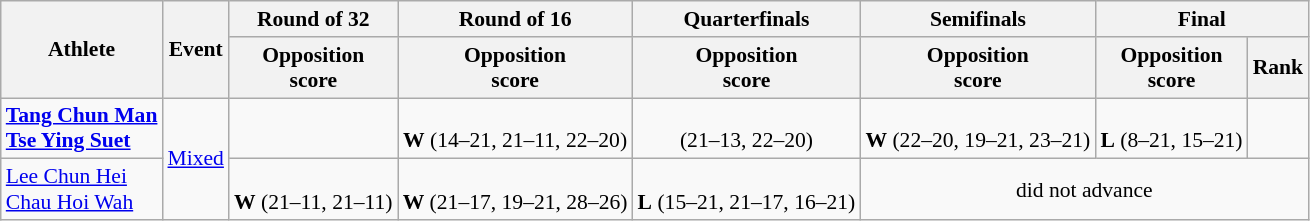<table class=wikitable style=font-size:90%;text-align:center>
<tr>
<th rowspan="2">Athlete</th>
<th rowspan="2">Event</th>
<th>Round of 32</th>
<th>Round of 16</th>
<th>Quarterfinals</th>
<th>Semifinals</th>
<th colspan="2">Final</th>
</tr>
<tr>
<th>Opposition<br> score</th>
<th>Opposition<br> score</th>
<th>Opposition<br> score</th>
<th>Opposition<br> score</th>
<th>Opposition<br> score</th>
<th>Rank</th>
</tr>
<tr>
<td align=left><strong><a href='#'>Tang Chun Man</a> <br> <a href='#'>Tse Ying Suet</a></strong></td>
<td align=center rowspan=2><a href='#'>Mixed</a></td>
<td></td>
<td><br><strong>W</strong> (14–21, 21–11, 22–20)</td>
<td><br>(21–13, 22–20)</td>
<td><br><strong>W</strong> (22–20, 19–21, 23–21)</td>
<td><br><strong>L</strong> (8–21, 15–21)</td>
<td></td>
</tr>
<tr>
<td align=left><a href='#'>Lee Chun Hei</a> <br> <a href='#'>Chau Hoi Wah</a></td>
<td><br><strong>W</strong> (21–11, 21–11)</td>
<td><br><strong>W</strong> (21–17, 19–21, 28–26)</td>
<td><br><strong>L</strong> (15–21, 21–17, 16–21)</td>
<td colspan=3>did not advance</td>
</tr>
</table>
